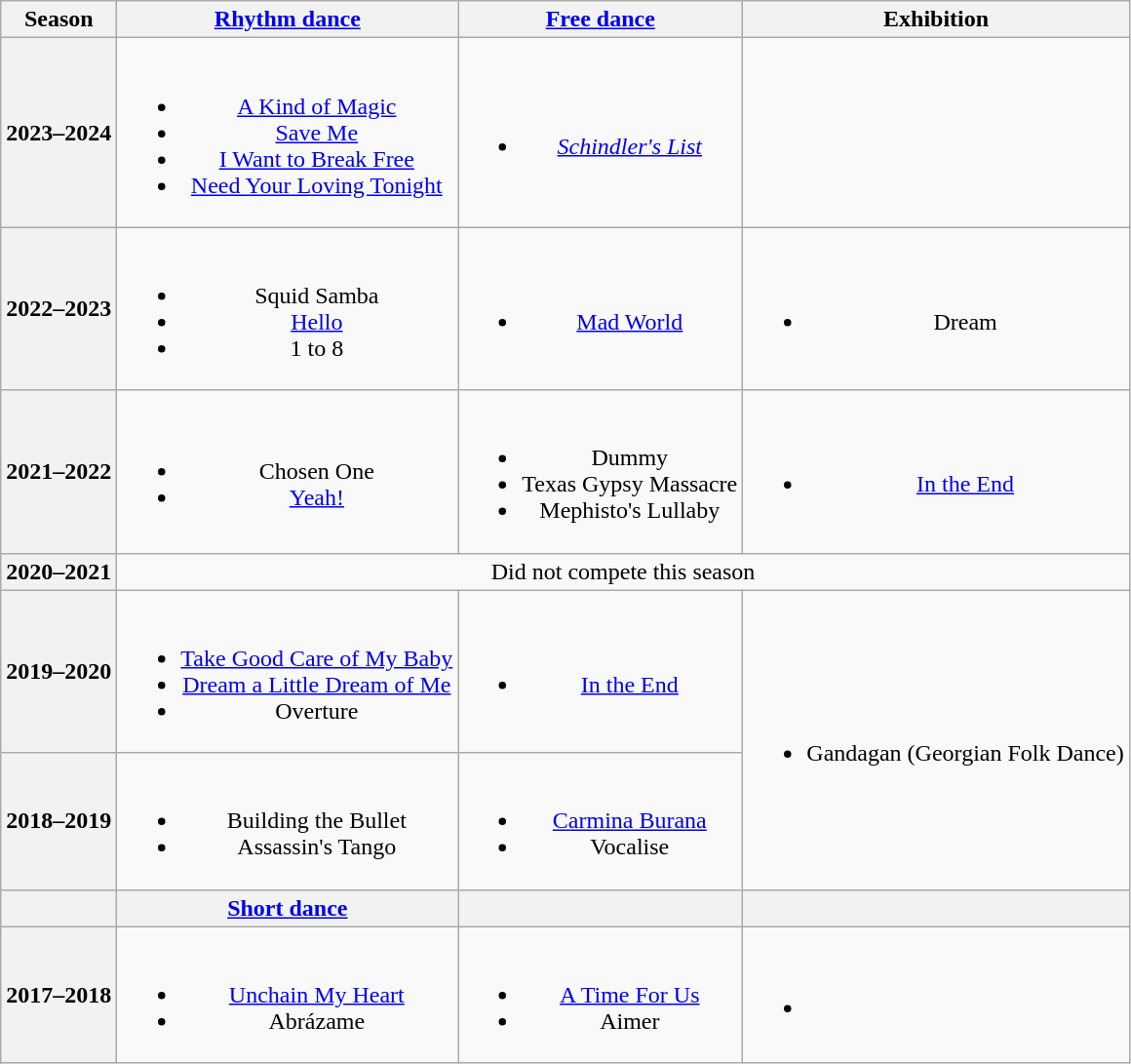<table class=wikitable style=text-align:center>
<tr>
<th>Season</th>
<th><a href='#'>Rhythm dance</a></th>
<th><a href='#'>Free dance</a></th>
<th>Exhibition</th>
</tr>
<tr>
<th>2023–2024 <br> </th>
<td><br><ul><li><a href='#'>A Kind of Magic</a></li><li><a href='#'>Save Me</a></li><li><a href='#'>I Want to Break Free</a></li><li><a href='#'>Need Your Loving Tonight</a> <br> </li></ul></td>
<td><br><ul><li><em><a href='#'>Schindler's List</a></em> <br> </li></ul></td>
<td></td>
</tr>
<tr>
<th>2022–2023 <br> </th>
<td><br><ul><li> Squid Samba <br> </li><li> <a href='#'>Hello</a> <br> </li><li> 1 to 8 <br> </li></ul></td>
<td><br><ul><li><a href='#'>Mad World</a> <br> </li></ul></td>
<td><br><ul><li>Dream <br></li></ul></td>
</tr>
<tr>
<th>2021–2022 <br> </th>
<td><br><ul><li> Chosen One <br> </li><li> <a href='#'>Yeah!</a> <br> </li></ul></td>
<td><br><ul><li>Dummy <br> </li><li>Texas Gypsy Massacre</li><li>Mephisto's Lullaby <br> </li></ul></td>
<td><br><ul><li><a href='#'>In the End</a> <br> </li></ul></td>
</tr>
<tr>
<th>2020–2021</th>
<td align=center colspan=3>Did not compete this season</td>
</tr>
<tr>
<th>2019–2020 <br> </th>
<td><br><ul><li> <a href='#'>Take Good Care of My Baby</a> <br> </li><li> <a href='#'>Dream a Little Dream of Me</a> <br> </li><li> Overture <br> </li></ul></td>
<td><br><ul><li><a href='#'>In the End</a> <br> </li></ul></td>
<td rowspan=2><br><ul><li>Gandagan (Georgian Folk Dance) <br> </li></ul></td>
</tr>
<tr>
<th>2018–2019 <br> </th>
<td><br><ul><li> Building the Bullet <br></li><li> Assassin's Tango <br></li></ul></td>
<td><br><ul><li><a href='#'>Carmina Burana</a> <br></li><li>Vocalise <br></li></ul></td>
</tr>
<tr>
<th></th>
<th><a href='#'>Short dance</a></th>
<th></th>
<th></th>
</tr>
<tr>
<th>2017–2018 <br> </th>
<td><br><ul><li> <a href='#'>Unchain My Heart</a> <br></li><li> Abrázame <br> </li></ul></td>
<td><br><ul><li><a href='#'>A Time For Us</a> <br></li><li>Aimer <br></li></ul></td>
<td><br><ul><li></li></ul></td>
</tr>
</table>
